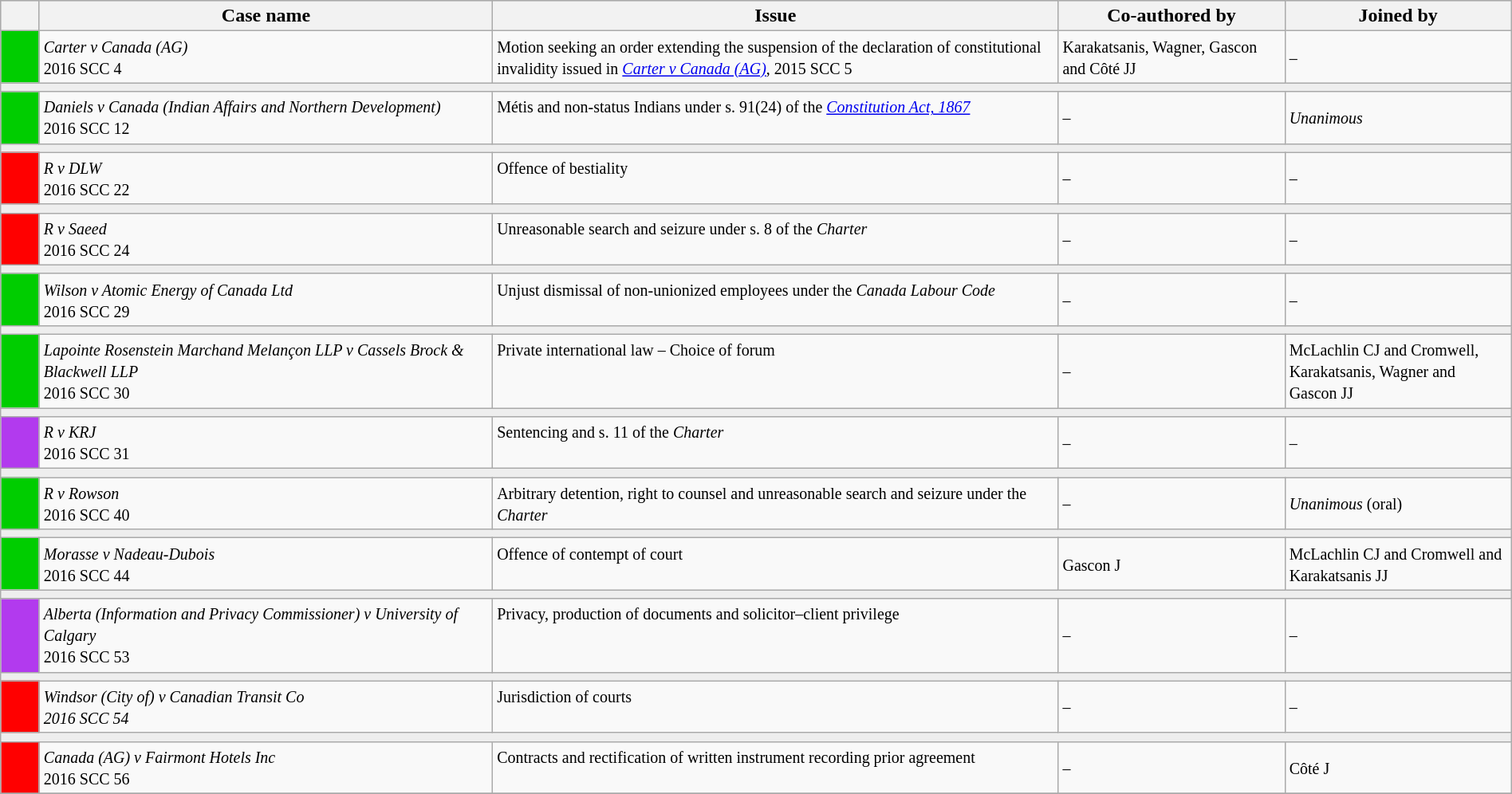<table class="wikitable" width=100%>
<tr bgcolor="#CCCCCC">
<th width=25px></th>
<th width=30%>Case name</th>
<th>Issue</th>
<th width=15%>Co-authored by</th>
<th width=15%>Joined by</th>
</tr>
<tr>
<td bgcolor="00cd00"></td>
<td align=left valign=top><small><em>Carter v Canada (AG)</em><br> 2016 SCC 4 </small></td>
<td valign=top><small> Motion seeking an order extending the suspension of the declaration of constitutional invalidity issued in <em><a href='#'>Carter v Canada (AG)</a></em>, 2015 SCC 5</small></td>
<td><small> Karakatsanis, Wagner, Gascon and Côté JJ</small></td>
<td><small>  –</small></td>
</tr>
<tr>
<td bgcolor=#EEEEEE colspan=5 valign=top><small></small></td>
</tr>
<tr>
<td bgcolor="00cd00"></td>
<td align=left valign=top><small><em>Daniels v Canada (Indian Affairs and Northern Development)</em><br> 2016 SCC 12 </small></td>
<td valign=top><small>Métis and non-status Indians under s. 91(24) of the <em><a href='#'>Constitution Act, 1867</a></em></small></td>
<td><small> –</small></td>
<td><small> <em>Unanimous</em></small></td>
</tr>
<tr>
<td bgcolor=#EEEEEE colspan=5 valign=top><small></small></td>
</tr>
<tr>
<td bgcolor="red"></td>
<td align=left valign=top><small><em>R v DLW</em><br> 2016 SCC 22 </small></td>
<td valign=top><small>Offence of bestiality</small></td>
<td><small> –</small></td>
<td><small> –</small></td>
</tr>
<tr>
<td bgcolor=#EEEEEE colspan=5 valign=top><small></small></td>
</tr>
<tr>
<td bgcolor="red"></td>
<td align=left valign=top><small><em>R v Saeed</em><br> 2016 SCC 24 </small></td>
<td valign=top><small>Unreasonable search and seizure under s. 8 of the <em>Charter</em></small></td>
<td><small> –</small></td>
<td><small> –</small></td>
</tr>
<tr>
<td bgcolor=#EEEEEE colspan=5 valign=top><small></small></td>
</tr>
<tr>
<td bgcolor="00cd00"></td>
<td align=left valign=top><small><em>Wilson v Atomic Energy of Canada Ltd</em><br> 2016 SCC 29 </small></td>
<td valign=top><small>Unjust dismissal of non-unionized employees under the <em>Canada Labour Code</em></small></td>
<td><small> –</small></td>
<td><small> –</small></td>
</tr>
<tr>
<td bgcolor=#EEEEEE colspan=5 valign=top><small></small></td>
</tr>
<tr>
<td bgcolor="00cd00"></td>
<td align=left valign=top><small><em>Lapointe Rosenstein Marchand Melançon LLP v Cassels Brock & Blackwell LLP</em><br> 2016 SCC 30 </small></td>
<td valign=top><small>Private international law – Choice of forum</small></td>
<td><small> –</small></td>
<td><small> McLachlin CJ and Cromwell, Karakatsanis, Wagner and Gascon JJ</small></td>
</tr>
<tr>
<td bgcolor=#EEEEEE colspan=5 valign=top><small></small></td>
</tr>
<tr>
<td bgcolor="B23AEE"></td>
<td align=left valign=top><small><em>R v KRJ</em><br> 2016 SCC 31 </small></td>
<td valign=top><small>Sentencing and s. 11 of the <em>Charter</em></small></td>
<td><small> –</small></td>
<td><small> –</small></td>
</tr>
<tr>
<td bgcolor=#EEEEEE colspan=5 valign=top><small></small></td>
</tr>
<tr>
<td bgcolor="00cd00"></td>
<td align=left valign=top><small><em>R v Rowson</em><br> 2016 SCC 40 </small></td>
<td valign=top><small>Arbitrary detention, right to counsel and unreasonable search and seizure under the <em>Charter</em></small></td>
<td><small> –</small></td>
<td><small> <em>Unanimous</em> (oral)</small></td>
</tr>
<tr>
<td bgcolor=#EEEEEE colspan=5 valign=top><small></small></td>
</tr>
<tr>
<td bgcolor="00cd00"></td>
<td align=left valign=top><small><em>Morasse v Nadeau-Dubois</em><br> 2016 SCC 44 </small></td>
<td valign=top><small>Offence of contempt of court</small></td>
<td><small> Gascon J</small></td>
<td><small> McLachlin CJ and Cromwell and Karakatsanis JJ</small></td>
</tr>
<tr>
<td bgcolor=#EEEEEE colspan=5 valign=top><small></small></td>
</tr>
<tr>
<td bgcolor="B23AEE"></td>
<td align=left valign=top><small><em>Alberta (Information and Privacy Commissioner) v University of Calgary</em><br> 2016 SCC 53 </small></td>
<td valign=top><small>Privacy, production of documents and solicitor–client privilege</small></td>
<td><small> –</small></td>
<td><small> –</small></td>
</tr>
<tr>
<td bgcolor=#EEEEEE colspan=5 valign=top><small></small></td>
</tr>
<tr>
<td bgcolor="red"></td>
<td align=left valign=top><small><em>Windsor (City of) v Canadian Transit Co<br> 2016 SCC 54</em> </small></td>
<td valign=top><small>Jurisdiction of courts</small></td>
<td><small> –</small></td>
<td><small> –</small></td>
</tr>
<tr>
<td bgcolor=#EEEEEE colspan=5 valign=top><small></small></td>
</tr>
<tr>
<td bgcolor="red"></td>
<td align=left valign=top><small><em>Canada (AG) v Fairmont Hotels Inc</em><br> 2016 SCC 56 </small></td>
<td valign=top><small>Contracts and rectification of written instrument recording prior agreement</small></td>
<td><small> –</small></td>
<td><small> Côté J</small></td>
</tr>
<tr>
</tr>
</table>
